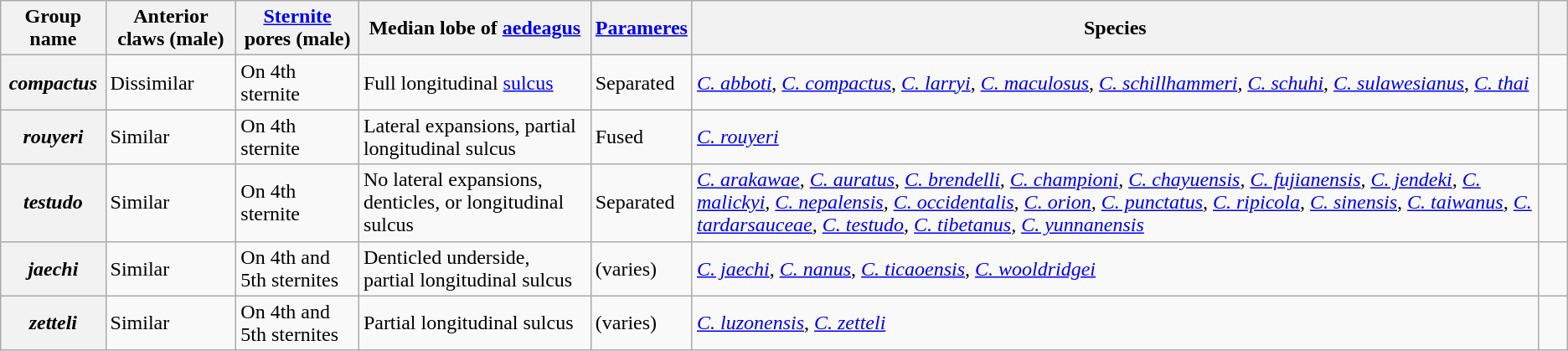<table class="wikitable sortable">
<tr>
<th scope="col">Group name</th>
<th scope="col">Anterior claws (male)</th>
<th scope="col"><a href='#'>Sternite</a> pores (male)</th>
<th scope="col" class="unsortable">Median lobe of <a href='#'>aedeagus</a></th>
<th scope="col"><a href='#'>Parameres</a></th>
<th scope="col" class="unsortable">Species</th>
<th scope="col" class="unsortable" style="width: 1em;"></th>
</tr>
<tr>
<th scope="row"><em>compactus</em></th>
<td>Dissimilar</td>
<td>On 4th sternite</td>
<td>Full longitudinal <a href='#'>sulcus</a></td>
<td>Separated</td>
<td><em><a href='#'>C. abboti</a></em>, <em><a href='#'>C. compactus</a></em>, <em><a href='#'>C. larryi</a></em>, <em><a href='#'>C. maculosus</a></em>, <em><a href='#'>C. schillhammeri</a>, <a href='#'>C. schuhi</a></em>, <em><a href='#'>C. sulawesianus</a></em>, <em><a href='#'>C. thai</a></em></td>
<td></td>
</tr>
<tr>
<th scope="row"><em>rouyeri</em></th>
<td>Similar</td>
<td>On 4th sternite</td>
<td>Lateral expansions, partial longitudinal sulcus</td>
<td>Fused</td>
<td><em><a href='#'>C. rouyeri</a></em></td>
<td></td>
</tr>
<tr>
<th scope="row"><em>testudo</em></th>
<td>Similar</td>
<td>On 4th sternite</td>
<td>No lateral expansions, denticles, or longitudinal sulcus</td>
<td>Separated</td>
<td><em><a href='#'>C. arakawae</a>, <a href='#'>C. auratus</a>, <a href='#'>C. brendelli</a>, <a href='#'>C. championi</a>, <a href='#'>C. chayuensis</a>, <a href='#'>C. fujianensis</a>, <a href='#'>C. jendeki</a>, <a href='#'>C. malickyi</a>, <a href='#'>C. nepalensis</a>, <a href='#'>C. occidentalis</a>, <a href='#'>C. orion</a>, <a href='#'>C. punctatus</a>, <a href='#'>C. ripicola</a>, <a href='#'>C. sinensis</a>, <a href='#'>C. taiwanus</a>, <a href='#'>C. tardarsauceae</a>, <a href='#'>C. testudo</a>, <a href='#'>C. tibetanus</a>, <a href='#'>C. yunnanensis</a></em></td>
<td></td>
</tr>
<tr>
<th scope="row"><em>jaechi</em></th>
<td>Similar</td>
<td>On 4th and 5th sternites</td>
<td>Denticled underside, partial longitudinal sulcus</td>
<td>(varies)</td>
<td><em><a href='#'>C. jaechi</a></em>, <em><a href='#'>C. nanus</a></em>, <em><a href='#'>C. ticaoensis</a></em>, <em><a href='#'>C. wooldridgei</a></em></td>
<td></td>
</tr>
<tr>
<th scope="row"><em>zetteli</em></th>
<td>Similar</td>
<td>On 4th and 5th sternites</td>
<td>Partial longitudinal sulcus</td>
<td>(varies)</td>
<td><em><a href='#'>C. luzonensis</a></em>, <em><a href='#'>C. zetteli</a></em></td>
<td></td>
</tr>
</table>
